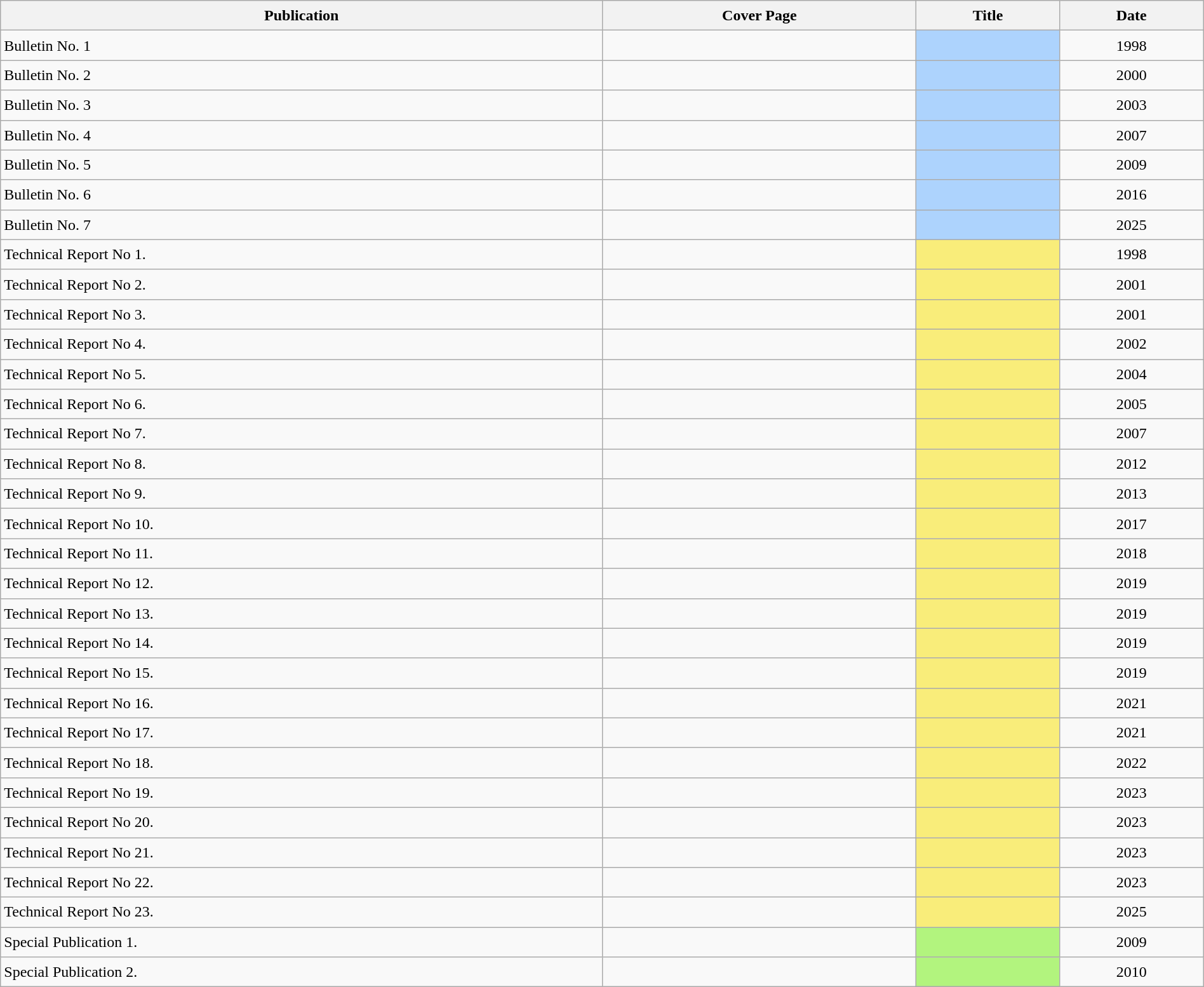<table class="wikitable sortable" style="width:100%;border:0px;text-align:left;line-height:150%;">
<tr>
<th Name>Publication</th>
<th class="unsortable">Cover Page</th>
<th>Title</th>
<th>Date</th>
</tr>
<tr>
<td>Bulletin No. 1</td>
<td></td>
<th style="background: #add3fd"></th>
<td align="center">1998</td>
</tr>
<tr>
<td>Bulletin No. 2</td>
<td></td>
<th style="background: #add3fd"></th>
<td align="center">2000</td>
</tr>
<tr>
<td>Bulletin No. 3</td>
<td></td>
<th style="background: #add3fd"></th>
<td align="center">2003</td>
</tr>
<tr>
<td>Bulletin No. 4</td>
<td></td>
<th style="background: #add3fd"></th>
<td align="center">2007</td>
</tr>
<tr>
<td>Bulletin No. 5</td>
<td></td>
<th style="background: #add3fd"></th>
<td align="center">2009</td>
</tr>
<tr>
<td>Bulletin No. 6</td>
<td></td>
<th style="background: #add3fd"></th>
<td align="center">2016</td>
</tr>
<tr>
<td>Bulletin No. 7</td>
<td></td>
<th style="background: #add3fd"></th>
<td align="center">2025</td>
</tr>
<tr>
<td>Technical Report No 1.</td>
<td></td>
<th style="background: #f9ed7a"></th>
<td align="center">1998</td>
</tr>
<tr>
<td>Technical Report No 2.</td>
<td></td>
<th style="background: #f9ed7a"></th>
<td align="center">2001</td>
</tr>
<tr>
<td>Technical Report No 3.</td>
<td></td>
<th style="background: #f9ed7a"></th>
<td align="center">2001</td>
</tr>
<tr>
<td>Technical Report No 4.</td>
<td></td>
<th style="background: #f9ed7a"></th>
<td align="center">2002</td>
</tr>
<tr>
<td>Technical Report No 5.</td>
<td></td>
<th style="background: #f9ed7a"></th>
<td align="center">2004</td>
</tr>
<tr>
<td>Technical Report No 6.</td>
<td></td>
<th style="background: #f9ed7a"></th>
<td align="center">2005</td>
</tr>
<tr>
<td>Technical Report No 7.</td>
<td></td>
<th style="background: #f9ed7a"></th>
<td align="center">2007</td>
</tr>
<tr>
<td>Technical Report No 8.</td>
<td></td>
<th style="background: #f9ed7a"></th>
<td align="center">2012</td>
</tr>
<tr>
<td>Technical Report No 9.</td>
<td></td>
<th style="background: #f9ed7a"></th>
<td align="center">2013</td>
</tr>
<tr>
<td>Technical Report No 10.</td>
<td></td>
<th style="background: #f9ed7a"></th>
<td align="center">2017</td>
</tr>
<tr>
<td>Technical Report No 11.</td>
<td></td>
<th style="background: #f9ed7a"></th>
<td align="center">2018</td>
</tr>
<tr>
<td>Technical Report No 12.</td>
<td></td>
<th style="background: #f9ed7a"></th>
<td align="center">2019</td>
</tr>
<tr>
<td>Technical Report No 13.</td>
<td></td>
<th style="background: #f9ed7a"></th>
<td align="center">2019</td>
</tr>
<tr>
<td>Technical Report No 14.</td>
<td></td>
<th style="background: #f9ed7a"></th>
<td align="center">2019</td>
</tr>
<tr>
<td>Technical Report No 15.</td>
<td></td>
<th style="background: #f9ed7a"></th>
<td align="center">2019</td>
</tr>
<tr>
<td>Technical Report No 16.</td>
<td></td>
<th style="background: #f9ed7a"></th>
<td align="center">2021</td>
</tr>
<tr>
<td>Technical Report No 17.</td>
<td></td>
<th style="background: #f9ed7a"></th>
<td align="center">2021</td>
</tr>
<tr>
<td>Technical Report No 18.</td>
<td></td>
<th style="background: #f9ed7a"></th>
<td align="center">2022</td>
</tr>
<tr>
<td>Technical Report No 19.</td>
<td></td>
<th style="background: #f9ed7a"></th>
<td align="center">2023</td>
</tr>
<tr>
<td>Technical Report No 20.</td>
<td></td>
<th style="background: #f9ed7a"></th>
<td align="center">2023</td>
</tr>
<tr>
<td>Technical Report No 21.</td>
<td></td>
<th style="background: #f9ed7a"></th>
<td align="center">2023</td>
</tr>
<tr>
<td>Technical Report No 22.</td>
<td></td>
<th style="background: #f9ed7a"></th>
<td align="center">2023</td>
</tr>
<tr>
<td>Technical Report No 23.</td>
<td></td>
<th style="background: #f9ed7a"></th>
<td align="center">2025</td>
</tr>
<tr>
<td>Special Publication 1.</td>
<td></td>
<th style="background: #b2f47e"></th>
<td align="center">2009</td>
</tr>
<tr>
<td>Special Publication 2.</td>
<td></td>
<th style="background: #b2f47e"></th>
<td align="center">2010</td>
</tr>
<tr>
</tr>
</table>
